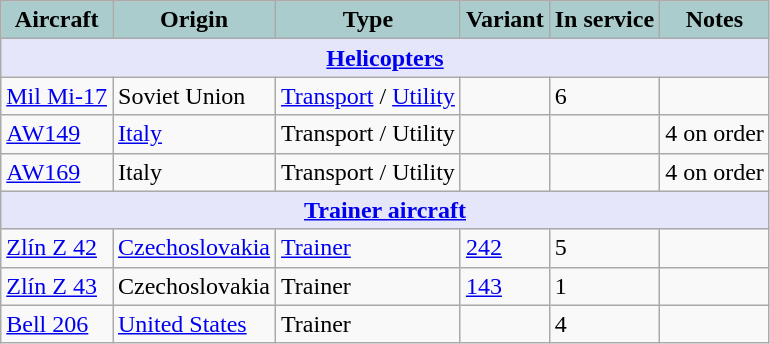<table class="wikitable">
<tr>
<th style="text-align:center; background:#acc;">Aircraft</th>
<th style="text-align: center; background:#acc;">Origin</th>
<th style="text-align:l center; background:#acc;">Type</th>
<th style="text-align:left; background:#acc;">Variant</th>
<th style="text-align:center; background:#acc;">In service</th>
<th style="text-align: center; background:#acc;">Notes</th>
</tr>
<tr>
<th style="align: center; background: lavender;" colspan="7"><a href='#'>Helicopters</a></th>
</tr>
<tr>
<td><a href='#'>Mil Mi-17</a></td>
<td>Soviet Union</td>
<td><a href='#'>Transport</a> / <a href='#'>Utility</a></td>
<td></td>
<td>6</td>
<td></td>
</tr>
<tr>
<td><a href='#'>AW149</a></td>
<td><a href='#'>Italy</a></td>
<td>Transport / Utility</td>
<td></td>
<td></td>
<td>4 on order</td>
</tr>
<tr>
<td><a href='#'>AW169</a></td>
<td>Italy</td>
<td>Transport / Utility</td>
<td></td>
<td></td>
<td>4 on order</td>
</tr>
<tr>
<th style="align: center; background: lavender;" colspan="7"><a href='#'>Trainer aircraft</a></th>
</tr>
<tr>
<td><a href='#'>Zlín Z 42</a></td>
<td><a href='#'>Czechoslovakia</a></td>
<td><a href='#'>Trainer</a></td>
<td><a href='#'>242</a></td>
<td>5</td>
<td></td>
</tr>
<tr>
<td><a href='#'>Zlín Z 43</a></td>
<td>Czechoslovakia</td>
<td>Trainer</td>
<td><a href='#'>143</a></td>
<td>1</td>
<td></td>
</tr>
<tr>
<td><a href='#'>Bell 206</a></td>
<td><a href='#'>United States</a></td>
<td>Trainer</td>
<td></td>
<td>4</td>
<td></td>
</tr>
</table>
